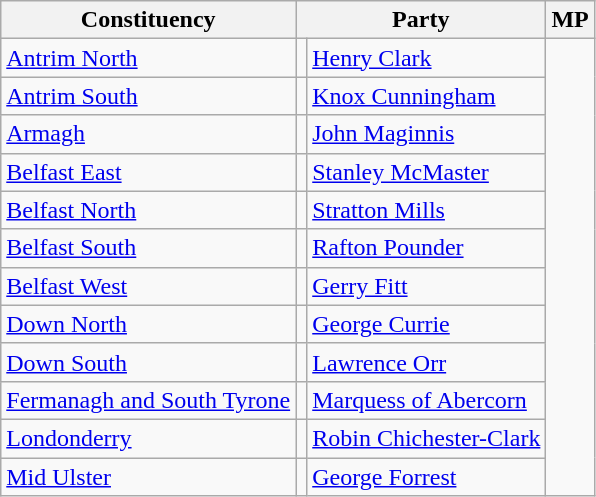<table class=wikitable>
<tr>
<th>Constituency</th>
<th colspan=2>Party</th>
<th>MP</th>
</tr>
<tr>
<td><a href='#'>Antrim North</a></td>
<td></td>
<td><a href='#'>Henry Clark</a></td>
</tr>
<tr>
<td><a href='#'>Antrim South</a></td>
<td></td>
<td><a href='#'>Knox Cunningham</a></td>
</tr>
<tr>
<td><a href='#'>Armagh</a></td>
<td></td>
<td><a href='#'>John Maginnis</a></td>
</tr>
<tr>
<td><a href='#'>Belfast East</a></td>
<td></td>
<td><a href='#'>Stanley McMaster</a></td>
</tr>
<tr>
<td><a href='#'>Belfast North</a></td>
<td></td>
<td><a href='#'>Stratton Mills</a></td>
</tr>
<tr>
<td><a href='#'>Belfast South</a></td>
<td></td>
<td><a href='#'>Rafton Pounder</a></td>
</tr>
<tr>
<td><a href='#'>Belfast West</a></td>
<td></td>
<td><a href='#'>Gerry Fitt</a></td>
</tr>
<tr>
<td><a href='#'>Down North</a></td>
<td></td>
<td><a href='#'>George Currie</a></td>
</tr>
<tr>
<td><a href='#'>Down South</a></td>
<td></td>
<td><a href='#'>Lawrence Orr</a></td>
</tr>
<tr>
<td><a href='#'>Fermanagh and South Tyrone</a></td>
<td></td>
<td><a href='#'>Marquess of Abercorn</a></td>
</tr>
<tr>
<td><a href='#'>Londonderry</a></td>
<td></td>
<td><a href='#'>Robin Chichester-Clark</a></td>
</tr>
<tr>
<td><a href='#'>Mid Ulster</a></td>
<td></td>
<td><a href='#'>George Forrest</a></td>
</tr>
</table>
